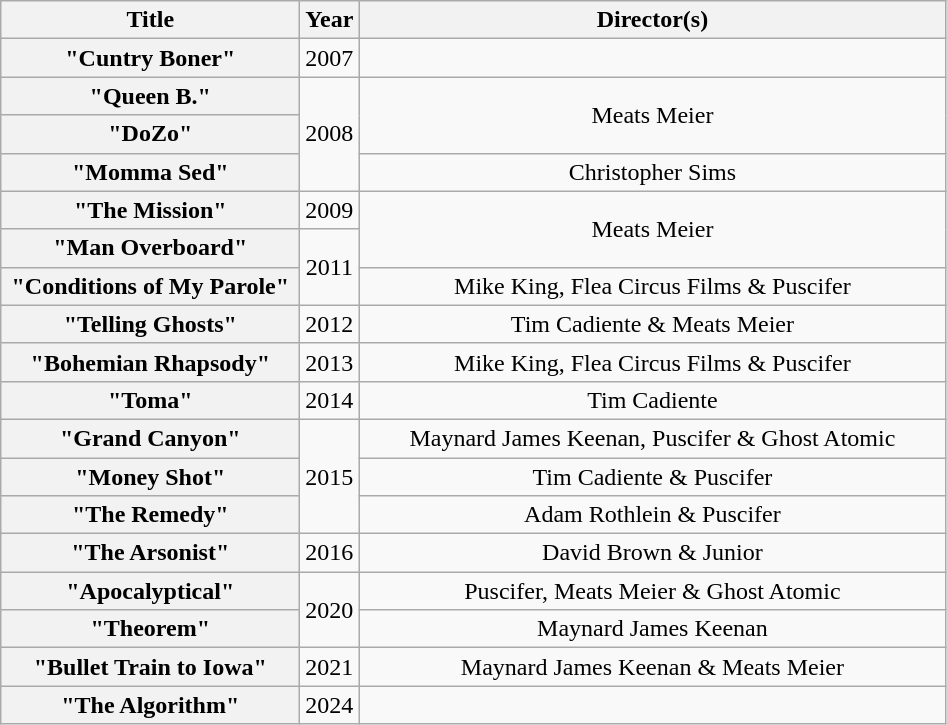<table class="wikitable plainrowheaders" style="text-align:center;">
<tr>
<th scope="col" style="width:12em;">Title</th>
<th scope="col">Year</th>
<th scope="col" style="width:24em;">Director(s)</th>
</tr>
<tr>
<th scope="row">"Cuntry Boner"</th>
<td>2007</td>
<td></td>
</tr>
<tr>
<th scope="row">"Queen B."</th>
<td rowspan="3">2008</td>
<td rowspan="2">Meats Meier</td>
</tr>
<tr>
<th scope="row">"DoZo"</th>
</tr>
<tr>
<th scope="row">"Momma Sed"</th>
<td>Christopher Sims</td>
</tr>
<tr>
<th scope="row">"The Mission"</th>
<td>2009</td>
<td rowspan="2">Meats Meier</td>
</tr>
<tr>
<th scope="row">"Man Overboard"</th>
<td rowspan="2">2011</td>
</tr>
<tr>
<th scope="row">"Conditions of My Parole"</th>
<td>Mike King, Flea Circus Films & Puscifer</td>
</tr>
<tr>
<th scope="row">"Telling Ghosts"</th>
<td>2012</td>
<td>Tim Cadiente & Meats Meier</td>
</tr>
<tr>
<th scope="row">"Bohemian Rhapsody"</th>
<td>2013</td>
<td>Mike King, Flea Circus Films & Puscifer</td>
</tr>
<tr>
<th scope="row">"Toma"</th>
<td>2014</td>
<td>Tim Cadiente</td>
</tr>
<tr>
<th scope="row">"Grand Canyon"</th>
<td rowspan="3">2015</td>
<td>Maynard James Keenan, Puscifer & Ghost Atomic</td>
</tr>
<tr>
<th scope="row">"Money Shot"</th>
<td>Tim Cadiente & Puscifer</td>
</tr>
<tr>
<th scope="row">"The Remedy"</th>
<td>Adam Rothlein & Puscifer</td>
</tr>
<tr>
<th scope="row">"The Arsonist"</th>
<td>2016</td>
<td>David Brown & Junior</td>
</tr>
<tr>
<th scope="row">"Apocalyptical"</th>
<td rowspan="2">2020</td>
<td>Puscifer, Meats Meier & Ghost Atomic</td>
</tr>
<tr>
<th scope="row">"Theorem"</th>
<td>Maynard James Keenan</td>
</tr>
<tr>
<th scope="row">"Bullet Train to Iowa"</th>
<td>2021</td>
<td>Maynard James Keenan & Meats Meier</td>
</tr>
<tr>
<th scope="row">"The Algorithm"</th>
<td>2024</td>
<td></td>
</tr>
</table>
